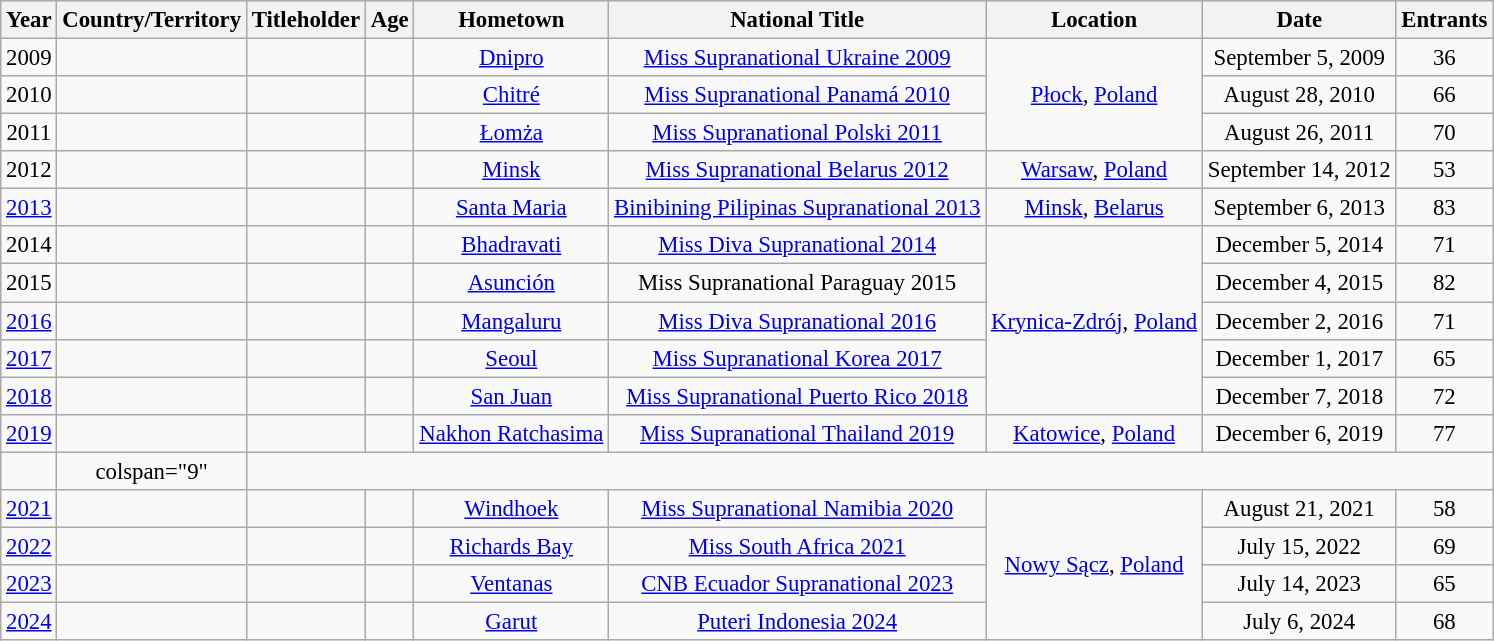<table class="wikitable sortable" style="font-size:95%; text-align:center;">
<tr bgcolor="efefef">
<th>Year</th>
<th>Country/Territory</th>
<th>Titleholder</th>
<th>Age</th>
<th>Hometown</th>
<th>National Title</th>
<th>Location</th>
<th>Date</th>
<th>Entrants</th>
</tr>
<tr>
<td>2009</td>
<td></td>
<td></td>
<td></td>
<td><a href='#'>Dnipro</a></td>
<td><a href='#'>Miss Supranational Ukraine 2009</a></td>
<td rowspan=3><a href='#'>Płock</a>, <a href='#'>Poland</a></td>
<td>September 5, 2009</td>
<td align=center>36</td>
</tr>
<tr>
<td>2010</td>
<td></td>
<td></td>
<td></td>
<td><a href='#'>Chitré</a></td>
<td><a href='#'>Miss Supranational Panamá 2010</a></td>
<td>August 28, 2010</td>
<td align=center>66</td>
</tr>
<tr>
<td>2011</td>
<td></td>
<td></td>
<td></td>
<td><a href='#'>Łomża</a></td>
<td><a href='#'>Miss Supranational Polski 2011</a></td>
<td>August 26, 2011</td>
<td align=center>70</td>
</tr>
<tr>
<td>2012</td>
<td></td>
<td></td>
<td></td>
<td><a href='#'>Minsk</a></td>
<td><a href='#'>Miss Supranational Belarus 2012</a></td>
<td><a href='#'>Warsaw</a>, <a href='#'>Poland</a></td>
<td>September 14, 2012</td>
<td align=center>53</td>
</tr>
<tr>
<td><a href='#'>2013</a></td>
<td></td>
<td></td>
<td></td>
<td><a href='#'>Santa Maria</a></td>
<td><a href='#'>Binibining Pilipinas Supranational 2013</a></td>
<td><a href='#'>Minsk</a>, <a href='#'>Belarus</a></td>
<td>September 6, 2013</td>
<td align=center>83</td>
</tr>
<tr>
<td>2014</td>
<td></td>
<td></td>
<td></td>
<td><a href='#'>Bhadravati</a></td>
<td><a href='#'>Miss Diva Supranational 2014</a></td>
<td rowspan=5><a href='#'>Krynica-Zdrój</a>, <a href='#'>Poland</a></td>
<td>December 5, 2014</td>
<td align=center>71</td>
</tr>
<tr>
<td>2015</td>
<td></td>
<td></td>
<td></td>
<td><a href='#'>Asunción</a></td>
<td>Miss Supranational Paraguay 2015</td>
<td>December 4, 2015</td>
<td align=center>82</td>
</tr>
<tr>
<td><a href='#'>2016</a></td>
<td></td>
<td></td>
<td></td>
<td><a href='#'>Mangaluru</a></td>
<td><a href='#'>Miss Diva Supranational 2016</a></td>
<td>December 2, 2016</td>
<td align=center>71</td>
</tr>
<tr>
<td><a href='#'>2017</a></td>
<td></td>
<td></td>
<td></td>
<td><a href='#'>Seoul</a></td>
<td><a href='#'>Miss Supranational Korea 2017</a></td>
<td>December 1, 2017</td>
<td align=center>65</td>
</tr>
<tr>
<td><a href='#'>2018</a></td>
<td></td>
<td></td>
<td></td>
<td><a href='#'>San Juan</a></td>
<td><a href='#'>Miss Supranational Puerto Rico 2018</a></td>
<td>December 7, 2018</td>
<td align=center>72</td>
</tr>
<tr>
<td><a href='#'>2019</a></td>
<td></td>
<td></td>
<td></td>
<td><a href='#'>Nakhon Ratchasima</a></td>
<td><a href='#'>Miss Supranational Thailand 2019</a></td>
<td><a href='#'>Katowice</a>, <a href='#'>Poland</a></td>
<td>December 6, 2019</td>
<td align=center>77</td>
</tr>
<tr>
<td></td>
<td>colspan="9" </td>
</tr>
<tr>
<td><a href='#'>2021</a></td>
<td></td>
<td></td>
<td></td>
<td><a href='#'>Windhoek</a></td>
<td><a href='#'>Miss Supranational Namibia 2020</a></td>
<td rowspan=4><a href='#'>Nowy Sącz</a>, <a href='#'>Poland</a></td>
<td>August 21, 2021</td>
<td align=center>58</td>
</tr>
<tr>
<td><a href='#'>2022</a></td>
<td></td>
<td></td>
<td></td>
<td><a href='#'>Richards Bay</a></td>
<td><a href='#'>Miss South Africa 2021</a></td>
<td>July 15, 2022</td>
<td align=center>69</td>
</tr>
<tr>
<td><a href='#'>2023</a></td>
<td></td>
<td></td>
<td></td>
<td><a href='#'>Ventanas</a></td>
<td><a href='#'>CNB Ecuador Supranational 2023</a></td>
<td>July 14, 2023</td>
<td align=center>65</td>
</tr>
<tr>
<td><a href='#'>2024</a></td>
<td></td>
<td></td>
<td></td>
<td><a href='#'>Garut</a></td>
<td><a href='#'>Puteri Indonesia 2024</a></td>
<td>July 6, 2024</td>
<td align=center>68</td>
</tr>
</table>
